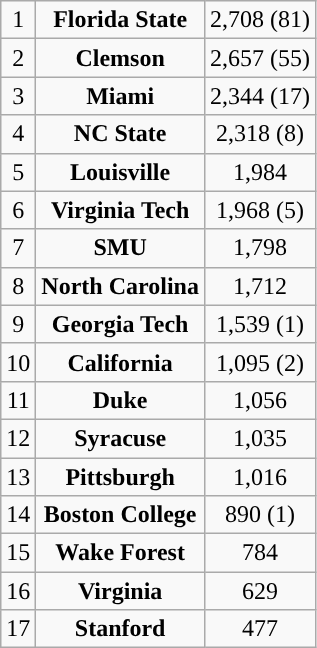<table class="wikitable" style="display: inline-table; text-align:center;">
<tr style="text-align:center">
<td>1</td>
<td><strong>Florida State</strong></td>
<td>2,708 (81)</td>
</tr>
<tr>
<td>2</td>
<td><strong>Clemson</strong></td>
<td>2,657 (55)</td>
</tr>
<tr>
<td>3</td>
<td><strong>Miami</strong></td>
<td>2,344 (17)</td>
</tr>
<tr>
<td>4</td>
<td><strong>NC State</strong></td>
<td>2,318 (8)</td>
</tr>
<tr>
<td>5</td>
<td><strong>Louisville</strong></td>
<td>1,984</td>
</tr>
<tr>
<td>6</td>
<td><strong>Virginia Tech</strong></td>
<td>1,968 (5)</td>
</tr>
<tr>
<td>7</td>
<td><strong>SMU</strong></td>
<td>1,798</td>
</tr>
<tr>
<td>8</td>
<td><strong>North Carolina</strong></td>
<td>1,712</td>
</tr>
<tr>
<td>9</td>
<td><strong>Georgia Tech</strong></td>
<td>1,539 (1)</td>
</tr>
<tr>
<td>10</td>
<td><strong>California</strong></td>
<td>1,095 (2)</td>
</tr>
<tr>
<td>11</td>
<td><strong>Duke</strong></td>
<td>1,056</td>
</tr>
<tr>
<td>12</td>
<td><strong>Syracuse</strong></td>
<td>1,035</td>
</tr>
<tr>
<td>13</td>
<td><strong>Pittsburgh</strong></td>
<td>1,016</td>
</tr>
<tr>
<td>14</td>
<td><strong>Boston College</strong></td>
<td>890 (1)</td>
</tr>
<tr>
<td>15</td>
<td><strong>Wake Forest</strong></td>
<td>784</td>
</tr>
<tr>
<td>16</td>
<td><strong>Virginia</strong></td>
<td>629</td>
</tr>
<tr>
<td>17</td>
<td><strong>Stanford</strong></td>
<td>477</td>
</tr>
</table>
